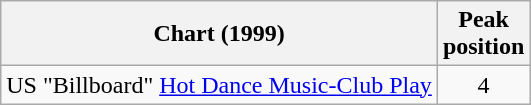<table class="wikitable sortable">
<tr>
<th>Chart (1999)</th>
<th>Peak<br>position</th>
</tr>
<tr>
<td align="left">US "Billboard" <a href='#'>Hot Dance Music-Club Play</a></td>
<td style="text-align:center;">4</td>
</tr>
</table>
